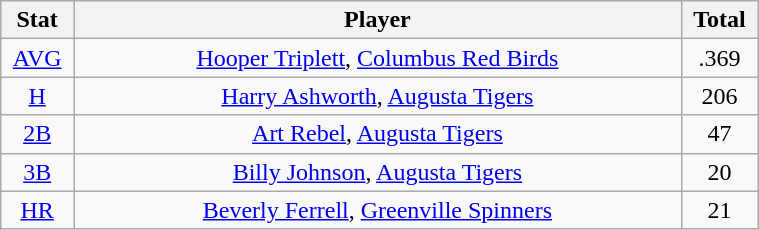<table class="wikitable" width="40%" style="text-align:center;">
<tr>
<th width="5%">Stat</th>
<th width="60%">Player</th>
<th width="5%">Total</th>
</tr>
<tr>
<td><a href='#'>AVG</a></td>
<td><a href='#'>Hooper Triplett</a>, <a href='#'>Columbus Red Birds</a></td>
<td>.369</td>
</tr>
<tr>
<td><a href='#'>H</a></td>
<td><a href='#'>Harry Ashworth</a>, <a href='#'>Augusta Tigers</a></td>
<td>206</td>
</tr>
<tr>
<td><a href='#'>2B</a></td>
<td><a href='#'>Art Rebel</a>, <a href='#'>Augusta Tigers</a></td>
<td>47</td>
</tr>
<tr>
<td><a href='#'>3B</a></td>
<td><a href='#'>Billy Johnson</a>, <a href='#'>Augusta Tigers</a></td>
<td>20</td>
</tr>
<tr>
<td><a href='#'>HR</a></td>
<td><a href='#'>Beverly Ferrell</a>, <a href='#'>Greenville Spinners</a></td>
<td>21</td>
</tr>
</table>
